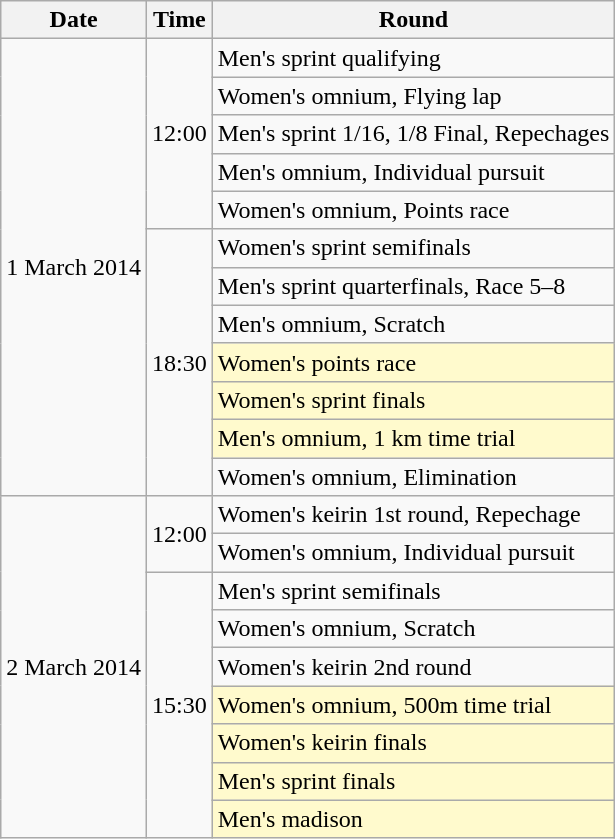<table class="wikitable">
<tr>
<th>Date</th>
<th>Time</th>
<th>Round</th>
</tr>
<tr>
<td rowspan=12>1 March 2014</td>
<td rowspan=5>12:00</td>
<td>Men's sprint qualifying</td>
</tr>
<tr>
<td>Women's omnium, Flying lap</td>
</tr>
<tr>
<td>Men's sprint 1/16, 1/8 Final, Repechages</td>
</tr>
<tr>
<td>Men's omnium, Individual pursuit</td>
</tr>
<tr>
<td>Women's omnium, Points race</td>
</tr>
<tr>
<td rowspan=7>18:30</td>
<td>Women's sprint semifinals</td>
</tr>
<tr>
<td>Men's sprint quarterfinals, Race 5–8</td>
</tr>
<tr>
<td>Men's omnium, Scratch</td>
</tr>
<tr>
<td style="background:lemonchiffon">Women's points race</td>
</tr>
<tr>
<td style="background:lemonchiffon">Women's sprint finals</td>
</tr>
<tr>
<td style="background:lemonchiffon">Men's omnium, 1 km time trial</td>
</tr>
<tr>
<td>Women's omnium, Elimination</td>
</tr>
<tr>
<td rowspan=9>2 March 2014</td>
<td rowspan=2>12:00</td>
<td>Women's keirin 1st round, Repechage</td>
</tr>
<tr>
<td>Women's omnium, Individual pursuit</td>
</tr>
<tr>
<td rowspan=7>15:30</td>
<td>Men's sprint semifinals</td>
</tr>
<tr>
<td>Women's omnium, Scratch</td>
</tr>
<tr>
<td>Women's keirin 2nd round</td>
</tr>
<tr>
<td style="background:lemonchiffon">Women's omnium, 500m time trial</td>
</tr>
<tr>
<td style="background:lemonchiffon">Women's keirin finals</td>
</tr>
<tr>
<td style="background:lemonchiffon">Men's sprint finals</td>
</tr>
<tr>
<td style="background:lemonchiffon">Men's madison</td>
</tr>
</table>
